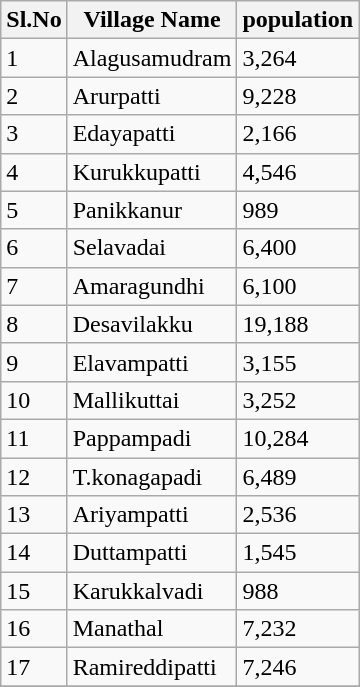<table class="wikitable">
<tr>
<th>Sl.No</th>
<th>Village Name</th>
<th>population</th>
</tr>
<tr>
<td>1</td>
<td>Alagusamudram</td>
<td>3,264</td>
</tr>
<tr>
<td>2</td>
<td>Arurpatti</td>
<td>9,228</td>
</tr>
<tr>
<td>3</td>
<td>Edayapatti</td>
<td>2,166</td>
</tr>
<tr>
<td>4</td>
<td>Kurukkupatti</td>
<td>4,546</td>
</tr>
<tr>
<td>5</td>
<td>Panikkanur</td>
<td>989</td>
</tr>
<tr>
<td>6</td>
<td>Selavadai</td>
<td>6,400</td>
</tr>
<tr>
<td>7</td>
<td>Amaragundhi</td>
<td>6,100</td>
</tr>
<tr>
<td>8</td>
<td>Desavilakku</td>
<td>19,188</td>
</tr>
<tr>
<td>9</td>
<td>Elavampatti</td>
<td>3,155</td>
</tr>
<tr>
<td>10</td>
<td>Mallikuttai</td>
<td>3,252</td>
</tr>
<tr>
<td>11</td>
<td>Pappampadi</td>
<td>10,284</td>
</tr>
<tr>
<td>12</td>
<td>T.konagapadi</td>
<td>6,489</td>
</tr>
<tr>
<td>13</td>
<td>Ariyampatti</td>
<td>2,536</td>
</tr>
<tr>
<td>14</td>
<td>Duttampatti</td>
<td>1,545</td>
</tr>
<tr>
<td>15</td>
<td>Karukkalvadi</td>
<td>988</td>
</tr>
<tr>
<td>16</td>
<td>Manathal</td>
<td>7,232</td>
</tr>
<tr>
<td>17</td>
<td>Ramireddipatti</td>
<td>7,246</td>
</tr>
<tr>
</tr>
</table>
